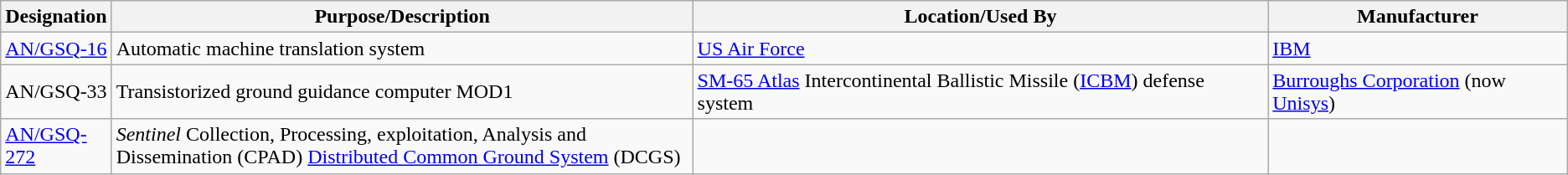<table class="wikitable sortable">
<tr>
<th scope="col">Designation</th>
<th scope="col" style="width: 500px;">Purpose/Description</th>
<th scope="col" style="width: 500px;">Location/Used By</th>
<th scope="col" style="width: 250px;">Manufacturer</th>
</tr>
<tr>
<td><a href='#'>AN/GSQ-16</a></td>
<td>Automatic machine translation system</td>
<td><a href='#'>US Air Force</a></td>
<td><a href='#'>IBM</a></td>
</tr>
<tr>
<td>AN/GSQ-33</td>
<td>Transistorized ground guidance computer MOD1</td>
<td><a href='#'>SM-65 Atlas</a>  Intercontinental Ballistic Missile (<a href='#'>ICBM</a>) defense system</td>
<td><a href='#'>Burroughs Corporation</a> (now <a href='#'>Unisys</a>)</td>
</tr>
<tr>
<td><a href='#'>AN/GSQ-272</a></td>
<td><em>Sentinel</em> Collection, Processing, exploitation, Analysis and Dissemination (CPAD) <a href='#'>Distributed Common Ground System</a> (DCGS)</td>
<td></td>
<td></td>
</tr>
</table>
